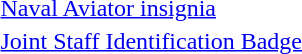<table>
<tr>
<td></td>
<td><a href='#'>Naval Aviator insignia</a></td>
</tr>
<tr>
<td></td>
<td><a href='#'>Joint Staff Identification Badge</a></td>
</tr>
</table>
